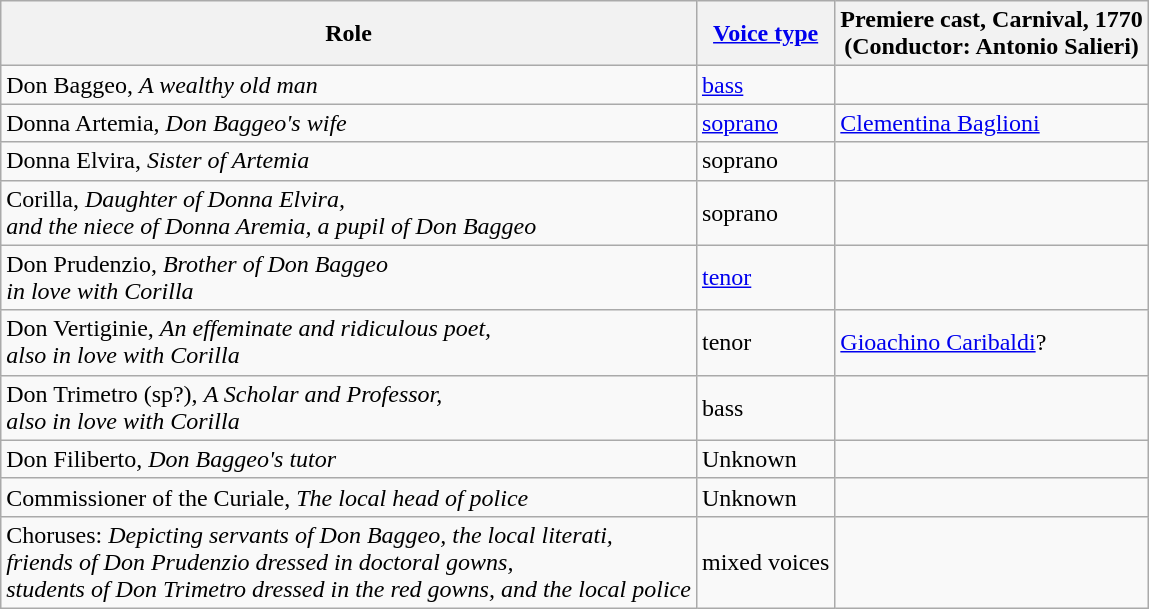<table class="wikitable">
<tr>
<th>Role</th>
<th><a href='#'>Voice type</a></th>
<th>Premiere cast, Carnival, 1770<br>(Conductor: Antonio Salieri)</th>
</tr>
<tr>
<td>Don Baggeo, <em>A wealthy old man</em></td>
<td><a href='#'>bass</a></td>
<td></td>
</tr>
<tr>
<td>Donna Artemia, <em>Don Baggeo's wife</em></td>
<td><a href='#'>soprano</a></td>
<td><a href='#'>Clementina Baglioni</a></td>
</tr>
<tr>
<td>Donna Elvira, <em>Sister of Artemia</em></td>
<td>soprano</td>
<td></td>
</tr>
<tr>
<td>Corilla, <em>Daughter of Donna Elvira,<br>and the niece of Donna Aremia, a pupil of Don Baggeo</em></td>
<td>soprano</td>
<td></td>
</tr>
<tr>
<td>Don Prudenzio, <em>Brother of Don Baggeo<br>in love with Corilla</em></td>
<td><a href='#'>tenor</a></td>
<td></td>
</tr>
<tr>
<td>Don Vertiginie, <em>An effeminate and ridiculous poet,<br>also in love with Corilla</em></td>
<td>tenor</td>
<td><a href='#'>Gioachino Caribaldi</a>?</td>
</tr>
<tr>
<td>Don Trimetro (sp?), <em>A Scholar and Professor,<br>also in love with Corilla</em></td>
<td>bass</td>
<td></td>
</tr>
<tr>
<td>Don Filiberto, <em>Don Baggeo's tutor</em></td>
<td>Unknown</td>
<td></td>
</tr>
<tr>
<td>Commissioner of the Curiale, <em>The local head of police</em></td>
<td>Unknown</td>
<td></td>
</tr>
<tr>
<td>Choruses: <em>Depicting servants of Don Baggeo, the local literati,<br>friends of Don Prudenzio dressed in doctoral gowns,<br>students of Don Trimetro dressed in the red gowns, and the local police</em></td>
<td>mixed voices</td>
<td></td>
</tr>
</table>
